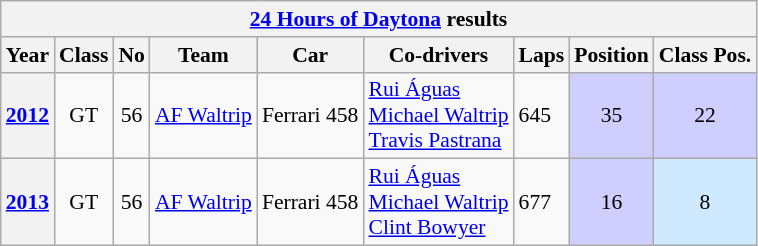<table class="wikitable" style="font-size:90%">
<tr>
<th colspan=45><a href='#'>24 Hours of Daytona</a> results</th>
</tr>
<tr style="background:#abbbdd;">
<th>Year</th>
<th>Class</th>
<th>No</th>
<th>Team</th>
<th>Car</th>
<th>Co-drivers</th>
<th>Laps</th>
<th>Position</th>
<th>Class Pos.</th>
</tr>
<tr>
<th><a href='#'>2012</a></th>
<td align=center>GT</td>
<td align=center>56</td>
<td> <a href='#'>AF Waltrip</a></td>
<td>Ferrari 458</td>
<td> <a href='#'>Rui Águas</a><br> <a href='#'>Michael Waltrip</a><br> <a href='#'>Travis Pastrana</a></td>
<td>645</td>
<td style="background:#CFCFFF;" align=center>35</td>
<td style="background:#CFCFFF;" align=center>22</td>
</tr>
<tr>
<th><a href='#'>2013</a></th>
<td align=center>GT</td>
<td align=center>56</td>
<td> <a href='#'>AF Waltrip</a></td>
<td>Ferrari 458</td>
<td> <a href='#'>Rui Águas</a><br> <a href='#'>Michael Waltrip</a><br> <a href='#'>Clint Bowyer</a></td>
<td>677</td>
<td style="background:#CFCFFF;" align=center>16</td>
<td style="background:#CFEAFF;" align=center>8</td>
</tr>
</table>
